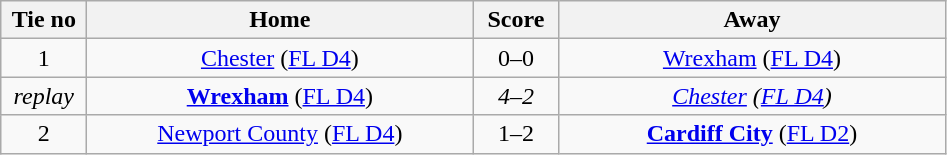<table class="wikitable" style="text-align:center">
<tr>
<th width=50>Tie no</th>
<th width=250>Home</th>
<th width=50>Score</th>
<th width=250>Away</th>
</tr>
<tr>
<td>1</td>
<td><a href='#'>Chester</a> (<a href='#'>FL D4</a>)</td>
<td>0–0</td>
<td><a href='#'>Wrexham</a> (<a href='#'>FL D4</a>)</td>
</tr>
<tr>
<td><em>replay</em></td>
<td><strong><a href='#'>Wrexham</a></strong> (<a href='#'>FL D4</a>)</td>
<td><em>4–2</em></td>
<td><em><a href='#'>Chester</a> (<a href='#'>FL D4</a>)</em></td>
</tr>
<tr>
<td>2</td>
<td><a href='#'>Newport County</a> (<a href='#'>FL D4</a>)</td>
<td>1–2</td>
<td><strong><a href='#'>Cardiff City</a></strong> (<a href='#'>FL D2</a>)</td>
</tr>
</table>
